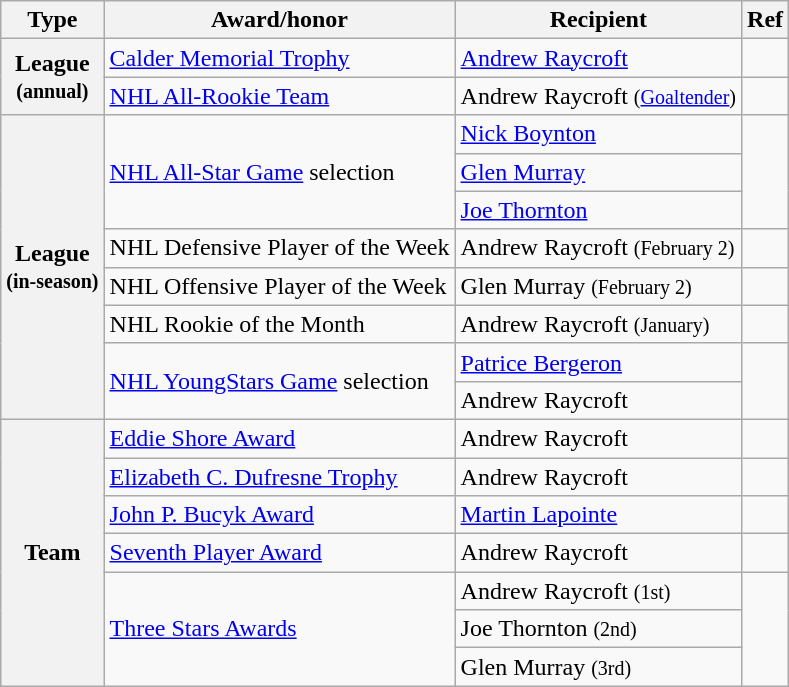<table class="wikitable">
<tr>
<th scope="col">Type</th>
<th scope="col">Award/honor</th>
<th scope="col">Recipient</th>
<th scope="col">Ref</th>
</tr>
<tr>
<th scope="row" rowspan="2">League<br><small>(annual)</small></th>
<td><a href='#'>Calder Memorial Trophy</a></td>
<td><a href='#'>Andrew Raycroft</a></td>
<td></td>
</tr>
<tr>
<td><a href='#'>NHL All-Rookie Team</a></td>
<td>Andrew Raycroft <small>(<a href='#'>Goaltender</a>)</small></td>
<td></td>
</tr>
<tr>
<th scope="row" rowspan="8">League<br><small>(in-season)</small></th>
<td rowspan="3"><a href='#'>NHL All-Star Game</a> selection</td>
<td><a href='#'>Nick Boynton</a></td>
<td rowspan="3"></td>
</tr>
<tr>
<td><a href='#'>Glen Murray</a></td>
</tr>
<tr>
<td><a href='#'>Joe Thornton</a></td>
</tr>
<tr>
<td>NHL Defensive Player of the Week</td>
<td>Andrew Raycroft <small>(February 2)</small></td>
<td></td>
</tr>
<tr>
<td>NHL Offensive Player of the Week</td>
<td>Glen Murray <small>(February 2)</small></td>
<td></td>
</tr>
<tr>
<td>NHL Rookie of the Month</td>
<td>Andrew Raycroft <small>(January)</small></td>
<td></td>
</tr>
<tr>
<td rowspan="2"><a href='#'>NHL YoungStars Game</a> selection</td>
<td><a href='#'>Patrice Bergeron</a></td>
<td rowspan="2"></td>
</tr>
<tr>
<td>Andrew Raycroft</td>
</tr>
<tr>
<th scope="row" rowspan="7">Team</th>
<td><a href='#'>Eddie Shore Award</a></td>
<td>Andrew Raycroft</td>
<td></td>
</tr>
<tr>
<td><a href='#'>Elizabeth C. Dufresne Trophy</a></td>
<td>Andrew Raycroft</td>
<td></td>
</tr>
<tr>
<td><a href='#'>John P. Bucyk Award</a></td>
<td><a href='#'>Martin Lapointe</a></td>
<td></td>
</tr>
<tr>
<td><a href='#'>Seventh Player Award</a></td>
<td>Andrew Raycroft</td>
<td></td>
</tr>
<tr>
<td rowspan="5"><a href='#'>Three Stars Awards</a></td>
<td>Andrew Raycroft <small>(1st)</small></td>
<td rowspan="5"></td>
</tr>
<tr>
<td>Joe Thornton <small>(2nd)</small></td>
</tr>
<tr>
<td>Glen Murray <small>(3rd)</small></td>
</tr>
</table>
